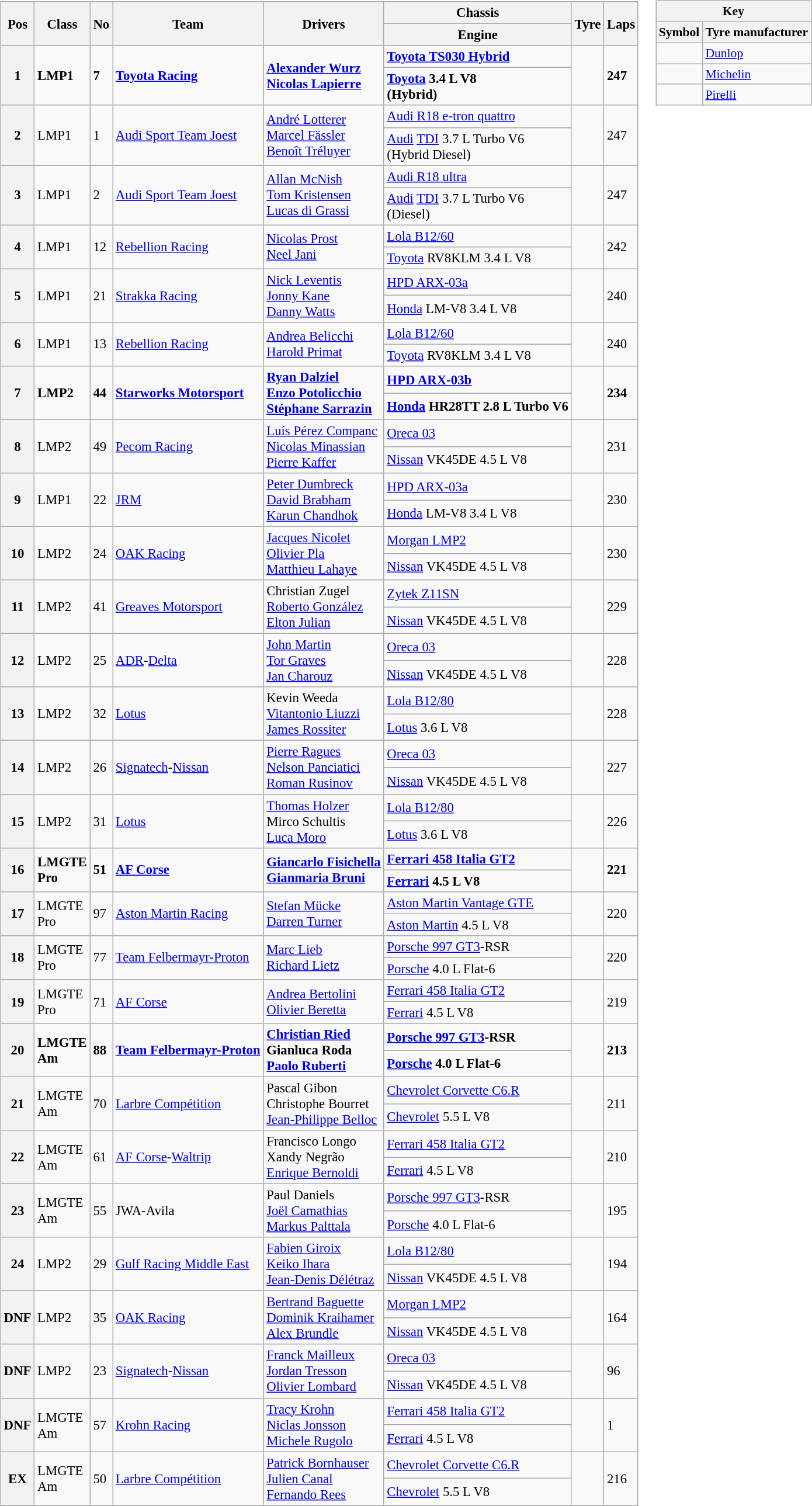<table>
<tr valign="top">
<td><br><table class="wikitable" style="font-size: 95%;">
<tr>
<th rowspan=2>Pos</th>
<th rowspan=2>Class</th>
<th rowspan=2>No</th>
<th rowspan=2>Team</th>
<th rowspan=2>Drivers</th>
<th>Chassis</th>
<th rowspan=2>Tyre</th>
<th rowspan=2>Laps</th>
</tr>
<tr>
<th>Engine</th>
</tr>
<tr style="font-weight:bold">
<th rowspan=2>1</th>
<td rowspan=2>LMP1</td>
<td rowspan=2>7</td>
<td rowspan=2> <a href='#'>Toyota Racing</a></td>
<td rowspan=2> <a href='#'>Alexander Wurz</a><br> <a href='#'>Nicolas Lapierre</a></td>
<td><a href='#'>Toyota TS030 Hybrid</a></td>
<td rowspan=2></td>
<td rowspan=2>247</td>
</tr>
<tr style="font-weight:bold">
<td><a href='#'>Toyota</a> 3.4 L V8<br>(Hybrid)</td>
</tr>
<tr>
<th rowspan=2>2</th>
<td rowspan=2>LMP1</td>
<td rowspan=2>1</td>
<td rowspan=2> <a href='#'>Audi Sport Team Joest</a></td>
<td rowspan=2> <a href='#'>André Lotterer</a><br> <a href='#'>Marcel Fässler</a><br> <a href='#'>Benoît Tréluyer</a></td>
<td><a href='#'>Audi R18 e-tron quattro</a></td>
<td rowspan=2></td>
<td rowspan=2>247</td>
</tr>
<tr>
<td><a href='#'>Audi</a> <a href='#'>TDI</a> 3.7 L Turbo V6<br>(Hybrid Diesel)</td>
</tr>
<tr>
<th rowspan=2>3</th>
<td rowspan=2>LMP1</td>
<td rowspan=2>2</td>
<td rowspan=2> <a href='#'>Audi Sport Team Joest</a></td>
<td rowspan=2> <a href='#'>Allan McNish</a><br> <a href='#'>Tom Kristensen</a><br> <a href='#'>Lucas di Grassi</a></td>
<td><a href='#'>Audi R18 ultra</a></td>
<td rowspan=2></td>
<td rowspan=2>247</td>
</tr>
<tr>
<td><a href='#'>Audi</a> <a href='#'>TDI</a> 3.7 L Turbo V6<br>(Diesel)</td>
</tr>
<tr>
<th rowspan=2>4</th>
<td rowspan=2>LMP1</td>
<td rowspan=2>12</td>
<td rowspan=2> <a href='#'>Rebellion Racing</a></td>
<td rowspan=2> <a href='#'>Nicolas Prost</a><br> <a href='#'>Neel Jani</a></td>
<td><a href='#'>Lola B12/60</a></td>
<td rowspan=2></td>
<td rowspan=2>242</td>
</tr>
<tr>
<td><a href='#'>Toyota</a> RV8KLM 3.4 L V8</td>
</tr>
<tr>
<th rowspan=2>5</th>
<td rowspan=2>LMP1</td>
<td rowspan=2>21</td>
<td rowspan=2> <a href='#'>Strakka Racing</a></td>
<td rowspan=2> <a href='#'>Nick Leventis</a><br> <a href='#'>Jonny Kane</a><br> <a href='#'>Danny Watts</a></td>
<td><a href='#'>HPD ARX-03a</a></td>
<td rowspan=2></td>
<td rowspan=2>240</td>
</tr>
<tr>
<td><a href='#'>Honda</a> LM-V8 3.4 L V8</td>
</tr>
<tr>
<th rowspan=2>6</th>
<td rowspan=2>LMP1</td>
<td rowspan=2>13</td>
<td rowspan=2> <a href='#'>Rebellion Racing</a></td>
<td rowspan=2> <a href='#'>Andrea Belicchi</a><br> <a href='#'>Harold Primat</a></td>
<td><a href='#'>Lola B12/60</a></td>
<td rowspan=2></td>
<td rowspan=2>240</td>
</tr>
<tr>
<td><a href='#'>Toyota</a> RV8KLM 3.4 L V8</td>
</tr>
<tr style="font-weight:bold">
<th rowspan=2>7</th>
<td rowspan=2>LMP2</td>
<td rowspan=2>44</td>
<td rowspan=2> <a href='#'>Starworks Motorsport</a></td>
<td rowspan=2> <a href='#'>Ryan Dalziel</a><br> <a href='#'>Enzo Potolicchio</a><br> <a href='#'>Stéphane Sarrazin</a></td>
<td><a href='#'>HPD ARX-03b</a></td>
<td rowspan=2></td>
<td rowspan=2>234</td>
</tr>
<tr style="font-weight:bold">
<td><a href='#'>Honda</a> HR28TT 2.8 L Turbo V6</td>
</tr>
<tr>
<th rowspan=2>8</th>
<td rowspan=2>LMP2</td>
<td rowspan=2>49</td>
<td rowspan=2> <a href='#'>Pecom Racing</a></td>
<td rowspan=2> <a href='#'>Luís Pérez Companc</a><br> <a href='#'>Nicolas Minassian</a><br> <a href='#'>Pierre Kaffer</a></td>
<td><a href='#'>Oreca 03</a></td>
<td rowspan=2></td>
<td rowspan=2>231</td>
</tr>
<tr>
<td><a href='#'>Nissan</a> VK45DE 4.5 L V8</td>
</tr>
<tr>
<th rowspan=2>9</th>
<td rowspan=2>LMP1</td>
<td rowspan=2>22</td>
<td rowspan=2> <a href='#'>JRM</a></td>
<td rowspan=2> <a href='#'>Peter Dumbreck</a><br> <a href='#'>David Brabham</a><br> <a href='#'>Karun Chandhok</a></td>
<td><a href='#'>HPD ARX-03a</a></td>
<td rowspan=2></td>
<td rowspan=2>230</td>
</tr>
<tr>
<td><a href='#'>Honda</a> LM-V8 3.4 L V8</td>
</tr>
<tr>
<th rowspan=2>10</th>
<td rowspan=2>LMP2</td>
<td rowspan=2>24</td>
<td rowspan=2> <a href='#'>OAK Racing</a></td>
<td rowspan=2> <a href='#'>Jacques Nicolet</a><br> <a href='#'>Olivier Pla</a><br> <a href='#'>Matthieu Lahaye</a></td>
<td><a href='#'>Morgan LMP2</a></td>
<td rowspan=2></td>
<td rowspan=2>230</td>
</tr>
<tr>
<td><a href='#'>Nissan</a> VK45DE 4.5 L V8</td>
</tr>
<tr>
<th rowspan=2>11</th>
<td rowspan=2>LMP2</td>
<td rowspan=2>41</td>
<td rowspan=2> <a href='#'>Greaves Motorsport</a></td>
<td rowspan=2> Christian Zugel<br> <a href='#'>Roberto González</a><br> <a href='#'>Elton Julian</a></td>
<td><a href='#'>Zytek Z11SN</a></td>
<td rowspan=2></td>
<td rowspan=2>229</td>
</tr>
<tr>
<td><a href='#'>Nissan</a> VK45DE 4.5 L V8</td>
</tr>
<tr>
<th rowspan=2>12</th>
<td rowspan=2>LMP2</td>
<td rowspan=2>25</td>
<td rowspan=2> <a href='#'>ADR</a>-<a href='#'>Delta</a></td>
<td rowspan=2> <a href='#'>John Martin</a><br> <a href='#'>Tor Graves</a><br> <a href='#'>Jan Charouz</a></td>
<td><a href='#'>Oreca 03</a></td>
<td rowspan=2></td>
<td rowspan=2>228</td>
</tr>
<tr>
<td><a href='#'>Nissan</a> VK45DE 4.5 L V8</td>
</tr>
<tr>
<th rowspan=2>13</th>
<td rowspan=2>LMP2</td>
<td rowspan=2>32</td>
<td rowspan=2> <a href='#'>Lotus</a></td>
<td rowspan=2> Kevin Weeda<br> <a href='#'>Vitantonio Liuzzi</a><br> <a href='#'>James Rossiter</a></td>
<td><a href='#'>Lola B12/80</a></td>
<td rowspan=2></td>
<td rowspan=2>228</td>
</tr>
<tr>
<td><a href='#'>Lotus</a> 3.6 L V8</td>
</tr>
<tr>
<th rowspan=2>14</th>
<td rowspan=2>LMP2</td>
<td rowspan=2>26</td>
<td rowspan=2> <a href='#'>Signatech</a>-<a href='#'>Nissan</a></td>
<td rowspan=2> <a href='#'>Pierre Ragues</a><br> <a href='#'>Nelson Panciatici</a><br> <a href='#'>Roman Rusinov</a></td>
<td><a href='#'>Oreca 03</a></td>
<td rowspan=2></td>
<td rowspan=2>227</td>
</tr>
<tr>
<td><a href='#'>Nissan</a> VK45DE 4.5 L V8</td>
</tr>
<tr>
<th rowspan=2>15</th>
<td rowspan=2>LMP2</td>
<td rowspan=2>31</td>
<td rowspan=2> <a href='#'>Lotus</a></td>
<td rowspan=2> <a href='#'>Thomas Holzer</a><br> Mirco Schultis<br> <a href='#'>Luca Moro</a></td>
<td><a href='#'>Lola B12/80</a></td>
<td rowspan=2></td>
<td rowspan=2>226</td>
</tr>
<tr>
<td><a href='#'>Lotus</a> 3.6 L V8</td>
</tr>
<tr style="font-weight:bold">
<th rowspan=2>16</th>
<td rowspan=2>LMGTE<br>Pro</td>
<td rowspan=2>51</td>
<td rowspan=2> <a href='#'>AF Corse</a></td>
<td rowspan=2> <a href='#'>Giancarlo Fisichella</a><br> <a href='#'>Gianmaria Bruni</a></td>
<td><a href='#'>Ferrari 458 Italia GT2</a></td>
<td rowspan=2></td>
<td rowspan=2>221</td>
</tr>
<tr style="font-weight:bold">
<td><a href='#'>Ferrari</a> 4.5 L V8</td>
</tr>
<tr>
<th rowspan=2>17</th>
<td rowspan=2>LMGTE<br>Pro</td>
<td rowspan=2>97</td>
<td rowspan=2> <a href='#'>Aston Martin Racing</a></td>
<td rowspan=2> <a href='#'>Stefan Mücke</a><br> <a href='#'>Darren Turner</a></td>
<td><a href='#'>Aston Martin Vantage GTE</a></td>
<td rowspan=2></td>
<td rowspan=2>220</td>
</tr>
<tr>
<td><a href='#'>Aston Martin</a> 4.5 L V8</td>
</tr>
<tr>
<th rowspan=2>18</th>
<td rowspan=2>LMGTE<br>Pro</td>
<td rowspan=2>77</td>
<td rowspan=2> <a href='#'>Team Felbermayr-Proton</a></td>
<td rowspan=2> <a href='#'>Marc Lieb</a><br> <a href='#'>Richard Lietz</a></td>
<td><a href='#'>Porsche 997 GT3</a>-RSR</td>
<td rowspan=2></td>
<td rowspan=2>220</td>
</tr>
<tr>
<td><a href='#'>Porsche</a> 4.0 L Flat-6</td>
</tr>
<tr>
<th rowspan=2>19</th>
<td rowspan=2>LMGTE<br>Pro</td>
<td rowspan=2>71</td>
<td rowspan=2> <a href='#'>AF Corse</a></td>
<td rowspan=2> <a href='#'>Andrea Bertolini</a><br> <a href='#'>Olivier Beretta</a></td>
<td><a href='#'>Ferrari 458 Italia GT2</a></td>
<td rowspan=2></td>
<td rowspan=2>219</td>
</tr>
<tr>
<td><a href='#'>Ferrari</a> 4.5 L V8</td>
</tr>
<tr style="font-weight:bold">
<th rowspan=2>20</th>
<td rowspan=2>LMGTE<br>Am</td>
<td rowspan=2>88</td>
<td rowspan=2> <a href='#'>Team Felbermayr-Proton</a></td>
<td rowspan=2> <a href='#'>Christian Ried</a><br> Gianluca Roda<br> <a href='#'>Paolo Ruberti</a></td>
<td><a href='#'>Porsche 997 GT3</a>-RSR</td>
<td rowspan=2></td>
<td rowspan=2>213</td>
</tr>
<tr style="font-weight:bold">
<td><a href='#'>Porsche</a> 4.0 L Flat-6</td>
</tr>
<tr>
<th rowspan=2>21</th>
<td rowspan=2>LMGTE<br>Am</td>
<td rowspan=2>70</td>
<td rowspan=2> <a href='#'>Larbre Compétition</a></td>
<td rowspan=2> Pascal Gibon<br> Christophe Bourret<br> <a href='#'>Jean-Philippe Belloc</a></td>
<td><a href='#'>Chevrolet Corvette C6.R</a></td>
<td rowspan=2></td>
<td rowspan=2>211</td>
</tr>
<tr>
<td><a href='#'>Chevrolet</a> 5.5 L V8</td>
</tr>
<tr>
<th rowspan=2>22</th>
<td rowspan=2>LMGTE<br>Am</td>
<td rowspan=2>61</td>
<td rowspan=2> <a href='#'>AF Corse</a>-<a href='#'>Waltrip</a></td>
<td rowspan=2> Francisco Longo <br> Xandy Negrão <br> <a href='#'>Enrique Bernoldi</a></td>
<td><a href='#'>Ferrari 458 Italia GT2</a></td>
<td rowspan=2></td>
<td rowspan=2>210</td>
</tr>
<tr>
<td><a href='#'>Ferrari</a> 4.5 L V8</td>
</tr>
<tr>
<th rowspan=2>23</th>
<td rowspan=2>LMGTE<br>Am</td>
<td rowspan=2>55</td>
<td rowspan=2> JWA-Avila</td>
<td rowspan=2> Paul Daniels<br> <a href='#'>Joël Camathias</a><br> <a href='#'>Markus Palttala</a></td>
<td><a href='#'>Porsche 997 GT3</a>-RSR</td>
<td rowspan=2></td>
<td rowspan=2>195</td>
</tr>
<tr>
<td><a href='#'>Porsche</a> 4.0 L Flat-6</td>
</tr>
<tr>
<th rowspan=2>24</th>
<td rowspan=2>LMP2</td>
<td rowspan=2>29</td>
<td rowspan=2> <a href='#'>Gulf Racing Middle East</a></td>
<td rowspan=2> <a href='#'>Fabien Giroix</a><br> <a href='#'>Keiko Ihara</a><br> <a href='#'>Jean-Denis Délétraz</a></td>
<td><a href='#'>Lola B12/80</a></td>
<td rowspan=2></td>
<td rowspan=2>194</td>
</tr>
<tr>
<td><a href='#'>Nissan</a> VK45DE 4.5 L V8</td>
</tr>
<tr>
<th rowspan=2>DNF</th>
<td rowspan=2>LMP2</td>
<td rowspan=2>35</td>
<td rowspan=2> <a href='#'>OAK Racing</a></td>
<td rowspan=2> <a href='#'>Bertrand Baguette</a><br> <a href='#'>Dominik Kraihamer</a><br> <a href='#'>Alex Brundle</a></td>
<td><a href='#'>Morgan LMP2</a></td>
<td rowspan=2></td>
<td rowspan=2>164</td>
</tr>
<tr>
<td><a href='#'>Nissan</a> VK45DE 4.5 L V8</td>
</tr>
<tr>
<th rowspan=2>DNF</th>
<td rowspan=2>LMP2</td>
<td rowspan=2>23</td>
<td rowspan=2> <a href='#'>Signatech</a>-<a href='#'>Nissan</a></td>
<td rowspan=2> <a href='#'>Franck Mailleux</a><br> <a href='#'>Jordan Tresson</a><br> <a href='#'>Olivier Lombard</a></td>
<td><a href='#'>Oreca 03</a></td>
<td rowspan=2></td>
<td rowspan=2>96</td>
</tr>
<tr>
<td><a href='#'>Nissan</a> VK45DE 4.5 L V8</td>
</tr>
<tr>
<th rowspan=2>DNF</th>
<td rowspan=2>LMGTE<br>Am</td>
<td rowspan=2>57</td>
<td rowspan=2> <a href='#'>Krohn Racing</a></td>
<td rowspan=2> <a href='#'>Tracy Krohn</a><br> <a href='#'>Niclas Jonsson</a><br> <a href='#'>Michele Rugolo</a></td>
<td><a href='#'>Ferrari 458 Italia GT2</a></td>
<td rowspan=2></td>
<td rowspan=2>1</td>
</tr>
<tr>
<td><a href='#'>Ferrari</a> 4.5 L V8</td>
</tr>
<tr>
<th rowspan=2>EX</th>
<td rowspan=2>LMGTE<br>Am</td>
<td rowspan=2>50</td>
<td rowspan=2> <a href='#'>Larbre Compétition</a></td>
<td rowspan=2> <a href='#'>Patrick Bornhauser</a><br> <a href='#'>Julien Canal</a><br> <a href='#'>Fernando Rees</a></td>
<td><a href='#'>Chevrolet Corvette C6.R</a></td>
<td rowspan=2></td>
<td rowspan=2>216</td>
</tr>
<tr>
<td><a href='#'>Chevrolet</a> 5.5 L V8</td>
</tr>
<tr>
</tr>
</table>
</td>
<td><br><table style="margin-right:0; font-size:90%" class="wikitable">
<tr>
<th scope="col" colspan=2>Key</th>
</tr>
<tr>
<th scope="col">Symbol</th>
<th scope="col">Tyre manufacturer</th>
</tr>
<tr>
<td></td>
<td><a href='#'>Dunlop</a></td>
</tr>
<tr>
<td></td>
<td><a href='#'>Michelin</a></td>
</tr>
<tr>
<td></td>
<td><a href='#'>Pirelli</a></td>
</tr>
</table>
</td>
</tr>
</table>
